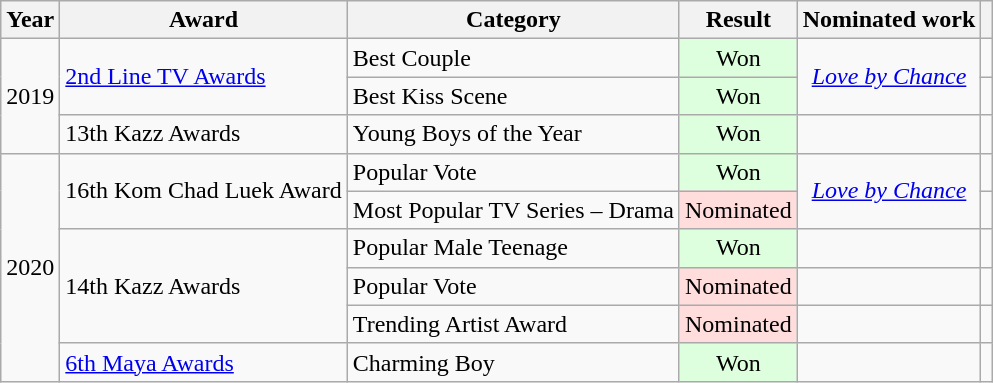<table class="wikitable plainrowheaders sortable">
<tr>
<th scope="col">Year</th>
<th scope="col">Award</th>
<th scope="col">Category</th>
<th scope="col">Result</th>
<th scope="col">Nominated work</th>
<th scope="col" class="unsortable"></th>
</tr>
<tr>
<td rowspan="3">2019</td>
<td rowspan="2"><a href='#'>2nd Line TV Awards</a></td>
<td>Best Couple </td>
<td style="text-align: center; background: #ddffdd">Won</td>
<td rowspan="2" style="text-align: center;"><a href='#'><em>Love by Chance</em></a></td>
<td></td>
</tr>
<tr>
<td>Best Kiss Scene </td>
<td style="text-align: center; background: #ddffdd">Won</td>
<td></td>
</tr>
<tr>
<td>13th Kazz Awards</td>
<td>Young Boys of the Year</td>
<td style="text-align: center; background: #ddffdd">Won</td>
<td></td>
<td></td>
</tr>
<tr>
<td rowspan="6">2020</td>
<td rowspan="2">16th Kom Chad Luek Award</td>
<td>Popular Vote</td>
<td style="text-align: center; background: #ddffdd">Won</td>
<td rowspan="2" style="text-align: center;"><a href='#'><em>Love by Chance</em></a></td>
<td></td>
</tr>
<tr>
<td>Most Popular TV Series – Drama</td>
<td style="text-align: center; background: #ffdddd">Nominated</td>
<td></td>
</tr>
<tr>
<td rowspan="3">14th Kazz Awards</td>
<td>Popular Male Teenage</td>
<td style="text-align: center; background: #ddffdd">Won</td>
<td></td>
<td></td>
</tr>
<tr>
<td>Popular Vote</td>
<td style="text-align: center; background: #ffdddd">Nominated</td>
<td></td>
<td></td>
</tr>
<tr>
<td>Trending Artist Award  </td>
<td style="text-align: center; background: #ffdddd">Nominated</td>
<td></td>
<td></td>
</tr>
<tr>
<td><a href='#'>6th Maya Awards</a></td>
<td>Charming Boy</td>
<td style="text-align: center; background: #ddffdd">Won</td>
<td></td>
<td></td>
</tr>
</table>
